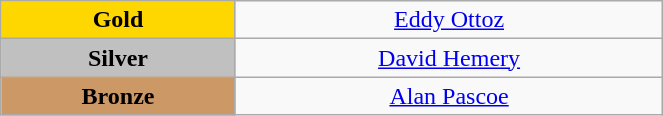<table class="wikitable" style="text-align:center; " width="35%">
<tr>
<td bgcolor="gold"><strong>Gold</strong></td>
<td><a href='#'>Eddy Ottoz</a><br>  <small><em></em></small></td>
</tr>
<tr>
<td bgcolor="silver"><strong>Silver</strong></td>
<td><a href='#'>David Hemery</a><br>  <small><em></em></small></td>
</tr>
<tr>
<td bgcolor="CC9966"><strong>Bronze</strong></td>
<td><a href='#'>Alan Pascoe</a><br>  <small><em></em></small></td>
</tr>
</table>
